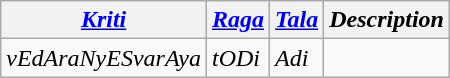<table class="wikitable">
<tr>
<th><em><a href='#'>Kriti</a></em></th>
<th><em><a href='#'>Raga</a></em></th>
<th><em><a href='#'>Tala</a></em></th>
<th><em>Description</em></th>
</tr>
<tr>
<td><em>vEdAraNyESvarAya</em></td>
<td><em>tODi</em></td>
<td><em>Adi</em></td>
<td></td>
</tr>
</table>
